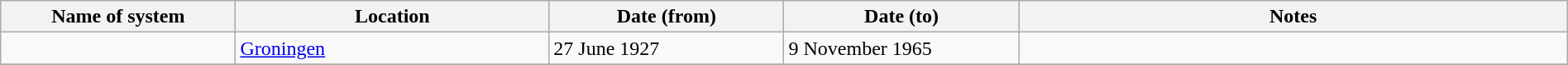<table class="wikitable" width=100%>
<tr>
<th width=15%>Name of system</th>
<th width=20%>Location</th>
<th width=15%>Date (from)</th>
<th width=15%>Date (to)</th>
<th width=35%>Notes</th>
</tr>
<tr>
<td> </td>
<td><a href='#'>Groningen</a></td>
<td>27 June 1927</td>
<td>9 November 1965</td>
<td> </td>
</tr>
<tr>
</tr>
</table>
